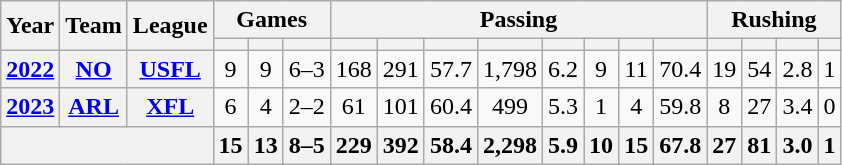<table class="wikitable" style="text-align:center;">
<tr>
<th rowspan="2">Year</th>
<th rowspan="2">Team</th>
<th rowspan="2">League</th>
<th colspan="3">Games</th>
<th colspan="8">Passing</th>
<th colspan="4">Rushing</th>
</tr>
<tr>
<th></th>
<th></th>
<th></th>
<th></th>
<th></th>
<th></th>
<th></th>
<th></th>
<th></th>
<th></th>
<th></th>
<th></th>
<th></th>
<th></th>
<th></th>
</tr>
<tr>
<th><a href='#'>2022</a></th>
<th><a href='#'>NO</a></th>
<th><a href='#'>USFL</a></th>
<td>9</td>
<td>9</td>
<td>6–3</td>
<td>168</td>
<td>291</td>
<td>57.7</td>
<td>1,798</td>
<td>6.2</td>
<td>9</td>
<td>11</td>
<td>70.4</td>
<td>19</td>
<td>54</td>
<td>2.8</td>
<td>1</td>
</tr>
<tr>
<th><a href='#'>2023</a></th>
<th><a href='#'>ARL</a></th>
<th><a href='#'>XFL</a></th>
<td>6</td>
<td>4</td>
<td>2–2</td>
<td>61</td>
<td>101</td>
<td>60.4</td>
<td>499</td>
<td>5.3</td>
<td>1</td>
<td>4</td>
<td>59.8</td>
<td>8</td>
<td>27</td>
<td>3.4</td>
<td>0</td>
</tr>
<tr>
<th colspan="3"></th>
<th>15</th>
<th>13</th>
<th>8–5</th>
<th>229</th>
<th>392</th>
<th>58.4</th>
<th>2,298</th>
<th>5.9</th>
<th>10</th>
<th>15</th>
<th>67.8</th>
<th>27</th>
<th>81</th>
<th>3.0</th>
<th>1</th>
</tr>
</table>
